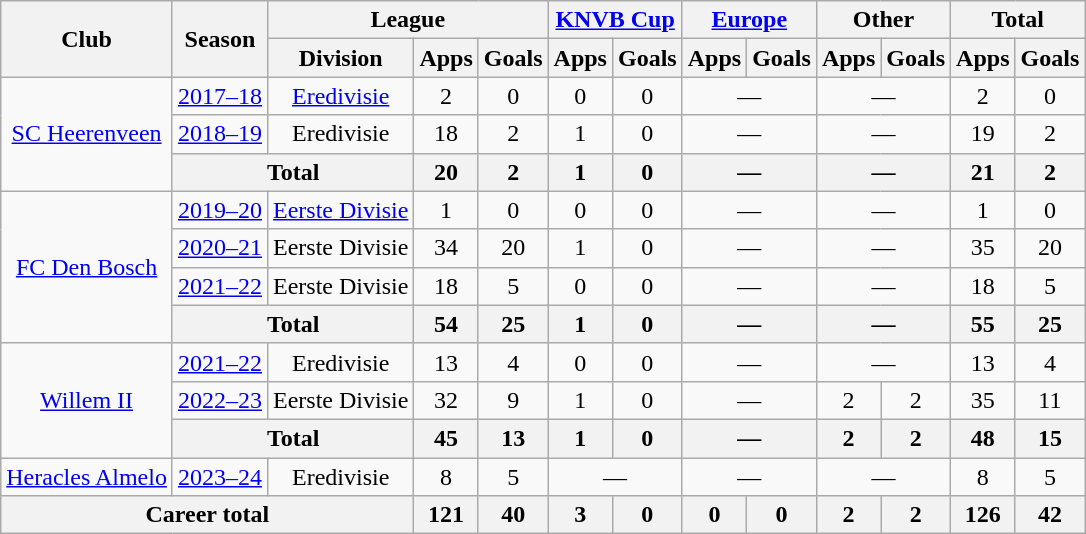<table class="wikitable" style="text-align:center">
<tr>
<th rowspan="2">Club</th>
<th rowspan="2">Season</th>
<th colspan="3">League</th>
<th colspan="2"><a href='#'>KNVB Cup</a></th>
<th colspan="2"><a href='#'>Europe</a></th>
<th colspan="2">Other</th>
<th colspan="2">Total</th>
</tr>
<tr>
<th>Division</th>
<th>Apps</th>
<th>Goals</th>
<th>Apps</th>
<th>Goals</th>
<th>Apps</th>
<th>Goals</th>
<th>Apps</th>
<th>Goals</th>
<th>Apps</th>
<th>Goals</th>
</tr>
<tr>
<td rowspan="3"><a href='#'>SC Heerenveen</a></td>
<td><a href='#'>2017–18</a></td>
<td><a href='#'>Eredivisie</a></td>
<td>2</td>
<td>0</td>
<td>0</td>
<td>0</td>
<td colspan="2">—</td>
<td colspan="2">—</td>
<td>2</td>
<td>0</td>
</tr>
<tr>
<td><a href='#'>2018–19</a></td>
<td>Eredivisie</td>
<td>18</td>
<td>2</td>
<td>1</td>
<td>0</td>
<td colspan="2">—</td>
<td colspan="2">—</td>
<td>19</td>
<td>2</td>
</tr>
<tr>
<th colspan="2">Total</th>
<th>20</th>
<th>2</th>
<th>1</th>
<th>0</th>
<th colspan="2">—</th>
<th colspan="2">—</th>
<th>21</th>
<th>2</th>
</tr>
<tr>
<td rowspan="4"><a href='#'>FC Den Bosch</a></td>
<td><a href='#'>2019–20</a></td>
<td><a href='#'>Eerste Divisie</a></td>
<td>1</td>
<td>0</td>
<td>0</td>
<td>0</td>
<td colspan="2">—</td>
<td colspan="2">—</td>
<td>1</td>
<td>0</td>
</tr>
<tr>
<td><a href='#'>2020–21</a></td>
<td>Eerste Divisie</td>
<td>34</td>
<td>20</td>
<td>1</td>
<td>0</td>
<td colspan="2">—</td>
<td colspan="2">—</td>
<td>35</td>
<td>20</td>
</tr>
<tr>
<td><a href='#'>2021–22</a></td>
<td>Eerste Divisie</td>
<td>18</td>
<td>5</td>
<td>0</td>
<td>0</td>
<td colspan="2">—</td>
<td colspan="2">—</td>
<td>18</td>
<td>5</td>
</tr>
<tr>
<th colspan="2">Total</th>
<th>54</th>
<th>25</th>
<th>1</th>
<th>0</th>
<th colspan="2">—</th>
<th colspan="2">—</th>
<th>55</th>
<th>25</th>
</tr>
<tr>
<td rowspan="3"><a href='#'>Willem II</a></td>
<td><a href='#'>2021–22</a></td>
<td>Eredivisie</td>
<td>13</td>
<td>4</td>
<td>0</td>
<td>0</td>
<td colspan="2">—</td>
<td colspan="2">—</td>
<td>13</td>
<td>4</td>
</tr>
<tr>
<td><a href='#'>2022–23</a></td>
<td>Eerste Divisie</td>
<td>32</td>
<td>9</td>
<td>1</td>
<td>0</td>
<td colspan="2">—</td>
<td>2</td>
<td>2</td>
<td>35</td>
<td>11</td>
</tr>
<tr>
<th colspan="2">Total</th>
<th>45</th>
<th>13</th>
<th>1</th>
<th>0</th>
<th colspan="2">—</th>
<th>2</th>
<th>2</th>
<th>48</th>
<th>15</th>
</tr>
<tr>
<td><a href='#'>Heracles Almelo</a></td>
<td><a href='#'>2023–24</a></td>
<td>Eredivisie</td>
<td>8</td>
<td>5</td>
<td colspan="2">—</td>
<td colspan="2">—</td>
<td colspan="2">—</td>
<td>8</td>
<td>5</td>
</tr>
<tr>
<th colspan="3">Career total</th>
<th>121</th>
<th>40</th>
<th>3</th>
<th>0</th>
<th>0</th>
<th>0</th>
<th>2</th>
<th>2</th>
<th>126</th>
<th>42</th>
</tr>
</table>
